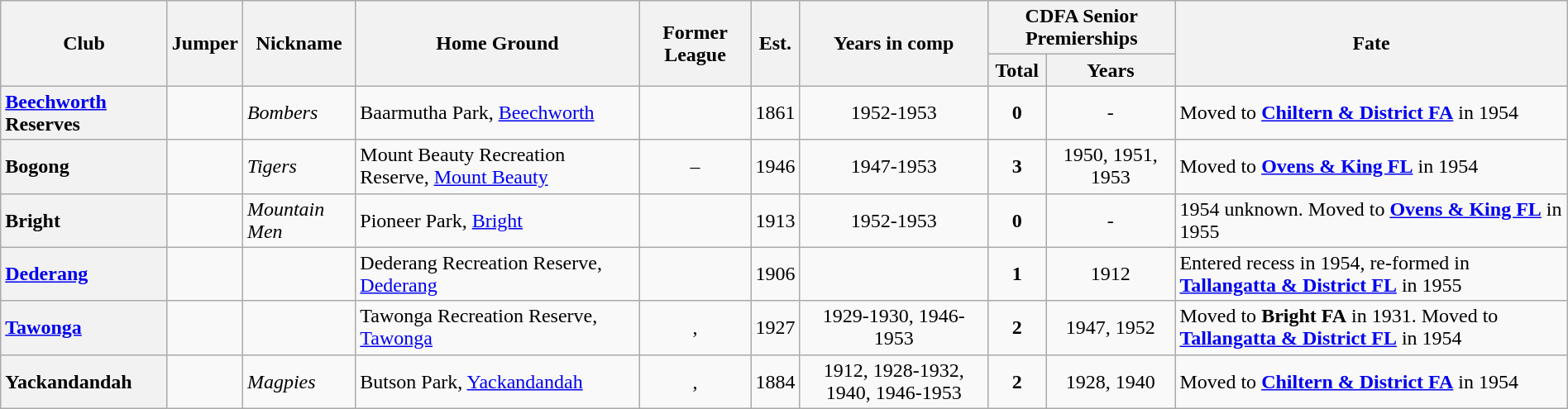<table class="wikitable sortable" style="width:100%; text-align:center;">
<tr>
<th rowspan="2">Club</th>
<th rowspan="2">Jumper</th>
<th rowspan="2">Nickname</th>
<th rowspan="2">Home Ground</th>
<th rowspan="2">Former League</th>
<th rowspan="2">Est.</th>
<th rowspan="2">Years in comp</th>
<th colspan="2">CDFA Senior Premierships</th>
<th rowspan="2">Fate</th>
</tr>
<tr>
<th>Total</th>
<th>Years</th>
</tr>
<tr>
<th style="text-align:left"><a href='#'>Beechworth</a> Reserves</th>
<td></td>
<td align="left"><em>Bombers</em></td>
<td align="left">Baarmutha Park, <a href='#'>Beechworth</a></td>
<td></td>
<td>1861</td>
<td>1952-1953</td>
<td align="center"><strong>0</strong></td>
<td>-</td>
<td align="left">Moved to <a href='#'><strong>Chiltern & District FA</strong></a> in 1954</td>
</tr>
<tr>
<th style="text-align:left">Bogong</th>
<td></td>
<td align="left"><em>Tigers</em></td>
<td align="left">Mount Beauty Recreation Reserve, <a href='#'>Mount Beauty</a></td>
<td>–</td>
<td>1946</td>
<td>1947-1953</td>
<td align="center"><strong>3</strong></td>
<td>1950, 1951, 1953</td>
<td align="left">Moved to <a href='#'><strong>Ovens & King FL</strong></a> in 1954</td>
</tr>
<tr>
<th style="text-align:left">Bright</th>
<td></td>
<td align="left"><em>Mountain Men</em></td>
<td align="left">Pioneer Park, <a href='#'>Bright</a></td>
<td></td>
<td>1913</td>
<td>1952-1953</td>
<td align="center"><strong>0</strong></td>
<td>-</td>
<td align="left">1954 unknown. Moved to <a href='#'><strong>Ovens & King FL</strong></a> in 1955</td>
</tr>
<tr>
<th style="text-align:left"><a href='#'>Dederang</a></th>
<td></td>
<td align="left"></td>
<td align="left">Dederang Recreation Reserve, <a href='#'>Dederang</a></td>
<td></td>
<td>1906</td>
<td></td>
<td align="center"><strong>1</strong></td>
<td>1912</td>
<td align="left">Entered recess in 1954, re-formed in <a href='#'><strong>Tallangatta & District FL</strong></a> in 1955</td>
</tr>
<tr>
<th style="text-align:left"><a href='#'>Tawonga</a></th>
<td></td>
<td align="left"></td>
<td align="left">Tawonga Recreation Reserve, <a href='#'>Tawonga</a></td>
<td>, </td>
<td>1927</td>
<td>1929-1930, 1946-1953</td>
<td><strong>2</strong></td>
<td>1947, 1952</td>
<td align="left">Moved to <strong>Bright FA</strong> in 1931. Moved to <a href='#'><strong>Tallangatta & District FL</strong></a> in 1954</td>
</tr>
<tr>
<th style="text-align:left">Yackandandah</th>
<td></td>
<td align="left"><em>Magpies</em></td>
<td align="left">Butson Park, <a href='#'>Yackandandah</a></td>
<td>, </td>
<td>1884</td>
<td>1912, 1928-1932, 1940, 1946-1953</td>
<td align="center"><strong>2</strong></td>
<td>1928, 1940</td>
<td align="left">Moved to <a href='#'><strong>Chiltern & District FA</strong></a> in 1954</td>
</tr>
</table>
